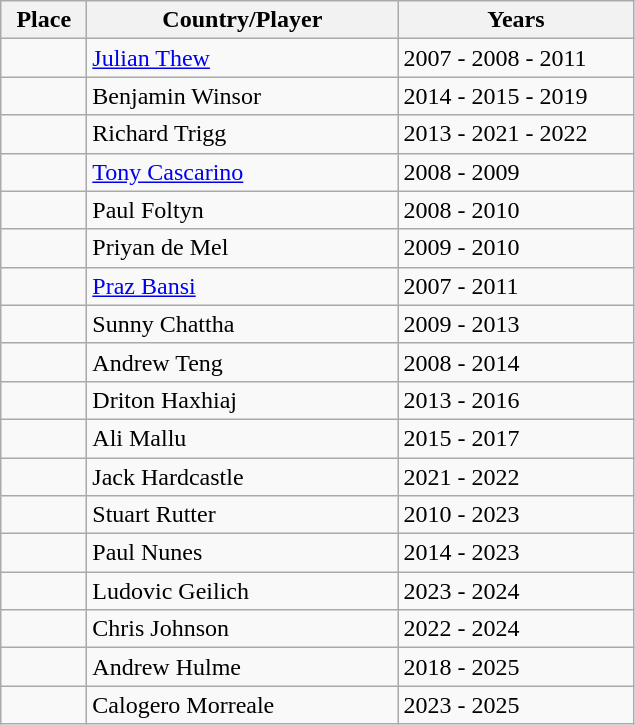<table class="wikitable">
<tr>
<th width="50">Place</th>
<th width="200">Country/Player</th>
<th width="150">Years</th>
</tr>
<tr>
<td></td>
<td> <a href='#'>Julian Thew</a></td>
<td>2007 - 2008 - 2011</td>
</tr>
<tr>
<td></td>
<td> Benjamin Winsor</td>
<td>2014 - 2015 - 2019</td>
</tr>
<tr>
<td></td>
<td> Richard Trigg</td>
<td>2013 - 2021 - 2022</td>
</tr>
<tr>
<td></td>
<td> <a href='#'>Tony Cascarino</a></td>
<td>2008 - 2009</td>
</tr>
<tr>
<td></td>
<td> Paul Foltyn</td>
<td>2008 - 2010</td>
</tr>
<tr>
<td></td>
<td> Priyan de Mel</td>
<td>2009 - 2010</td>
</tr>
<tr>
<td></td>
<td> <a href='#'>Praz Bansi</a></td>
<td>2007 - 2011</td>
</tr>
<tr>
<td></td>
<td> Sunny Chattha</td>
<td>2009 - 2013</td>
</tr>
<tr>
<td></td>
<td> Andrew Teng</td>
<td>2008 - 2014</td>
</tr>
<tr>
<td></td>
<td> Driton Haxhiaj</td>
<td>2013 - 2016</td>
</tr>
<tr>
<td></td>
<td> Ali Mallu</td>
<td>2015 - 2017</td>
</tr>
<tr>
<td></td>
<td> Jack Hardcastle</td>
<td>2021 - 2022</td>
</tr>
<tr>
<td></td>
<td> Stuart Rutter</td>
<td>2010 - 2023</td>
</tr>
<tr>
<td></td>
<td> Paul Nunes</td>
<td>2014 - 2023</td>
</tr>
<tr>
<td></td>
<td> Ludovic Geilich</td>
<td>2023 - 2024</td>
</tr>
<tr>
<td></td>
<td> Chris Johnson</td>
<td>2022 - 2024</td>
</tr>
<tr>
<td></td>
<td> Andrew Hulme</td>
<td>2018 - 2025</td>
</tr>
<tr>
<td></td>
<td> Calogero Morreale</td>
<td>2023 - 2025</td>
</tr>
</table>
